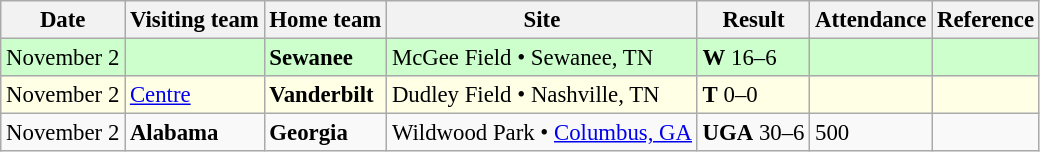<table class="wikitable" style="font-size:95%;">
<tr>
<th>Date</th>
<th>Visiting team</th>
<th>Home team</th>
<th>Site</th>
<th>Result</th>
<th>Attendance</th>
<th class="unsortable">Reference</th>
</tr>
<tr bgcolor=ccffcc>
<td>November 2</td>
<td></td>
<td><strong>Sewanee</strong></td>
<td>McGee Field • Sewanee, TN</td>
<td><strong>W</strong> 16–6</td>
<td></td>
<td></td>
</tr>
<tr bgcolor=ffffe6>
<td>November 2</td>
<td><a href='#'>Centre</a></td>
<td><strong>Vanderbilt</strong></td>
<td>Dudley Field • Nashville, TN</td>
<td><strong>T</strong> 0–0</td>
<td></td>
<td></td>
</tr>
<tr bgcolor=>
<td>November 2</td>
<td><strong>Alabama</strong></td>
<td><strong>Georgia</strong></td>
<td>Wildwood Park • <a href='#'>Columbus, GA</a></td>
<td><strong>UGA</strong> 30–6</td>
<td>500</td>
<td></td>
</tr>
</table>
